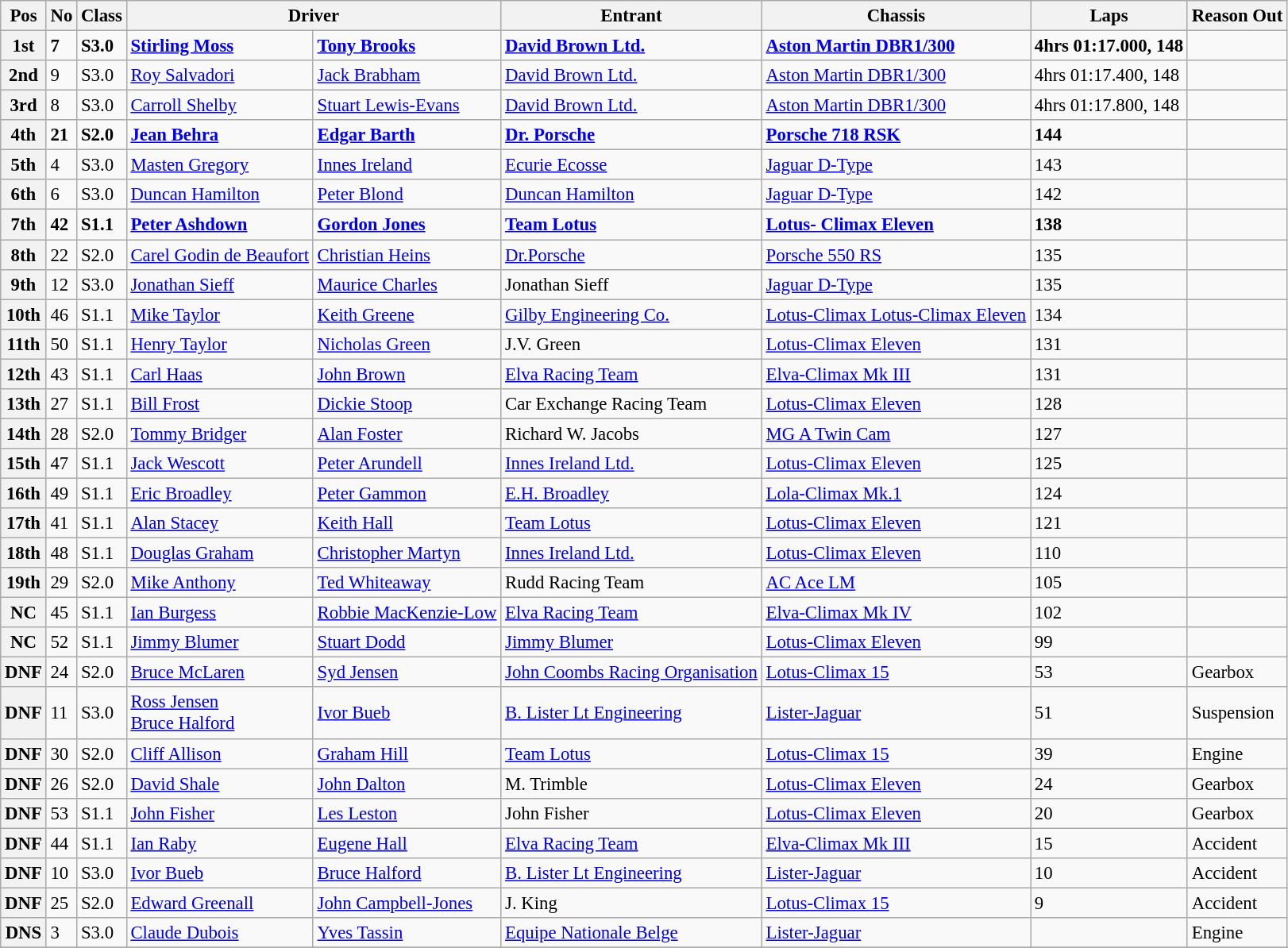<table class="wikitable" style="font-size: 95%;">
<tr>
<th>Pos</th>
<th>No</th>
<th>Class</th>
<th colspan=2>Driver</th>
<th>Entrant</th>
<th>Chassis</th>
<th>Laps</th>
<th>Reason Out</th>
</tr>
<tr>
<th><strong>1st</strong></th>
<td><strong>7</strong></td>
<td><strong>S3.0</strong></td>
<td> <strong><a href='#'>Stirling Moss</a> </strong></td>
<td> <strong><a href='#'>Tony Brooks</a> </strong></td>
<td><strong><a href='#'>David Brown Ltd.</a> </strong></td>
<td><strong><a href='#'>Aston Martin DBR1/300</a> </strong></td>
<td><strong>4hrs 01:17.000, 148</strong></td>
<td></td>
</tr>
<tr>
<th>2nd</th>
<td>9</td>
<td>S3.0</td>
<td> <a href='#'>Roy Salvadori</a></td>
<td> <a href='#'>Jack Brabham</a></td>
<td><a href='#'>David Brown Ltd.</a></td>
<td><a href='#'>Aston Martin DBR1/300</a></td>
<td>4hrs 01:17.400, 148</td>
<td></td>
</tr>
<tr>
<th>3rd</th>
<td>8</td>
<td>S3.0</td>
<td> <a href='#'>Carroll Shelby</a></td>
<td> <a href='#'>Stuart Lewis-Evans</a></td>
<td><a href='#'>David Brown Ltd.</a></td>
<td><a href='#'>Aston Martin DBR1/300</a></td>
<td>4hrs 01:17.800, 148</td>
<td></td>
</tr>
<tr>
<th><strong>4th</strong></th>
<td><strong>21</strong></td>
<td><strong>S2.0</strong></td>
<td> <strong><a href='#'>Jean Behra</a> </strong></td>
<td> <strong><a href='#'>Edgar Barth</a> </strong></td>
<td><strong><a href='#'>Dr. Porsche</a> </strong></td>
<td><strong><a href='#'>Porsche 718 RSK</a> </strong></td>
<td><strong>144</strong></td>
<td></td>
</tr>
<tr>
<th>5th</th>
<td>4</td>
<td>S3.0</td>
<td> <a href='#'>Masten Gregory</a></td>
<td> <a href='#'>Innes Ireland</a></td>
<td><a href='#'>Ecurie Ecosse</a></td>
<td><a href='#'>Jaguar D-Type</a></td>
<td>143</td>
<td></td>
</tr>
<tr>
<th>6th</th>
<td>6</td>
<td>S3.0</td>
<td> <a href='#'>Duncan Hamilton</a></td>
<td> <a href='#'>Peter Blond</a></td>
<td><a href='#'>Duncan Hamilton</a></td>
<td><a href='#'>Jaguar D-Type</a></td>
<td>142</td>
<td></td>
</tr>
<tr>
<th><strong>7th</strong></th>
<td><strong>42</strong></td>
<td><strong>S1.1</strong></td>
<td> <strong><a href='#'>Peter Ashdown</a> </strong></td>
<td> <strong><a href='#'>Gordon Jones</a> </strong></td>
<td><strong><a href='#'>Team Lotus</a> </strong></td>
<td><strong><a href='#'>Lotus- Climax Eleven</a> </strong></td>
<td><strong>138</strong></td>
<td></td>
</tr>
<tr>
<th>8th</th>
<td>22</td>
<td>S2.0</td>
<td> <a href='#'>Carel Godin de Beaufort</a></td>
<td> <a href='#'>Christian Heins</a></td>
<td><a href='#'>Dr.Porsche</a></td>
<td><a href='#'>Porsche 550 RS</a></td>
<td>135</td>
<td></td>
</tr>
<tr>
<th>9th</th>
<td>12</td>
<td>S3.0</td>
<td> <a href='#'>Jonathan Sieff</a></td>
<td> <a href='#'>Maurice Charles</a></td>
<td>Jonathan Sieff</td>
<td><a href='#'>Jaguar D-Type</a></td>
<td>135</td>
<td></td>
</tr>
<tr>
<th>10th</th>
<td>46</td>
<td>S1.1</td>
<td> <a href='#'>Mike Taylor</a></td>
<td> <a href='#'>Keith Greene</a></td>
<td><a href='#'>Gilby Engineering Co.</a></td>
<td><a href='#'>Lotus-Climax Lotus-Climax Eleven</a></td>
<td>134</td>
<td></td>
</tr>
<tr>
<th>11th</th>
<td>50</td>
<td>S1.1</td>
<td> <a href='#'>Henry Taylor</a></td>
<td> <a href='#'>Nicholas Green</a></td>
<td>J.V. Green</td>
<td><a href='#'>Lotus-Climax Eleven</a></td>
<td>131</td>
<td></td>
</tr>
<tr>
<th>12th</th>
<td>43</td>
<td>S1.1</td>
<td> <a href='#'>Carl Haas</a></td>
<td> <a href='#'>John Brown</a></td>
<td><a href='#'>Elva Racing Team</a></td>
<td><a href='#'>Elva-Climax Mk III</a></td>
<td>131</td>
<td></td>
</tr>
<tr>
<th>13th</th>
<td>27</td>
<td>S1.1</td>
<td> <a href='#'>Bill Frost</a></td>
<td> <a href='#'>Dickie Stoop</a></td>
<td>Car Exchange Racing Team</td>
<td><a href='#'>Lotus-Climax Eleven</a></td>
<td>128</td>
<td></td>
</tr>
<tr>
<th>14th</th>
<td>28</td>
<td>S2.0</td>
<td> <a href='#'>Tommy Bridger</a></td>
<td> <a href='#'>Alan Foster</a></td>
<td>Richard W. Jacobs</td>
<td><a href='#'>MG A Twin Cam</a></td>
<td>127</td>
<td></td>
</tr>
<tr>
<th>15th</th>
<td>47</td>
<td>S1.1</td>
<td> <a href='#'>Jack Wescott</a></td>
<td> <a href='#'>Peter Arundell</a></td>
<td><a href='#'>Innes Ireland Ltd.</a></td>
<td><a href='#'>Lotus-Climax Eleven</a></td>
<td>125</td>
<td></td>
</tr>
<tr>
<th>16th</th>
<td>49</td>
<td>S1.1</td>
<td> <a href='#'>Eric Broadley</a></td>
<td> <a href='#'>Peter Gammon</a></td>
<td><a href='#'>E.H. Broadley</a></td>
<td><a href='#'>Lola-Climax Mk.1</a></td>
<td>124</td>
<td></td>
</tr>
<tr>
<th>17th</th>
<td>41</td>
<td>S1.1</td>
<td> <a href='#'>Alan Stacey</a></td>
<td> <a href='#'>Keith Hall</a></td>
<td><a href='#'>Team Lotus</a></td>
<td><a href='#'>Lotus-Climax Eleven</a></td>
<td>121</td>
<td></td>
</tr>
<tr>
<th>18th</th>
<td>48</td>
<td>S1.1</td>
<td> <a href='#'>Douglas Graham</a></td>
<td> <a href='#'>Christopher Martyn</a></td>
<td><a href='#'>Innes Ireland Ltd.</a></td>
<td><a href='#'>Lotus-Climax Eleven</a></td>
<td>110</td>
<td></td>
</tr>
<tr>
<th>19th</th>
<td>29</td>
<td>S2.0</td>
<td> <a href='#'>Mike Anthony</a></td>
<td> <a href='#'>Ted Whiteaway</a></td>
<td>Rudd Racing Team</td>
<td><a href='#'>AC Ace LM</a></td>
<td>105</td>
<td></td>
</tr>
<tr>
<th>NC</th>
<td>45</td>
<td>S1.1</td>
<td> <a href='#'>Ian Burgess</a></td>
<td> <a href='#'>Robbie MacKenzie-Low</a></td>
<td><a href='#'>Elva Racing Team</a></td>
<td><a href='#'>Elva-Climax Mk IV</a></td>
<td>102</td>
<td></td>
</tr>
<tr>
<th>NC</th>
<td>52</td>
<td>S1.1</td>
<td> <a href='#'>Jimmy Blumer</a></td>
<td> <a href='#'>Stuart Dodd</a></td>
<td><a href='#'>Jimmy Blumer</a></td>
<td><a href='#'>Lotus-Climax Eleven</a></td>
<td>99</td>
<td></td>
</tr>
<tr>
<th>DNF</th>
<td>24</td>
<td>S2.0</td>
<td> <a href='#'>Bruce McLaren</a></td>
<td> <a href='#'>Syd Jensen</a></td>
<td><a href='#'>John Coombs Racing Organisation</a></td>
<td><a href='#'>Lotus-Climax 15</a></td>
<td>53</td>
<td>Gearbox</td>
</tr>
<tr>
<th>DNF</th>
<td>11</td>
<td>S3.0</td>
<td> <a href='#'>Ross Jensen</a><br> <a href='#'>Bruce Halford</a></td>
<td> <a href='#'>Ivor Bueb</a></td>
<td><a href='#'>B. Lister Lt Engineering</a></td>
<td><a href='#'>Lister-Jaguar</a></td>
<td>51</td>
<td>Suspension</td>
</tr>
<tr>
<th>DNF</th>
<td>30</td>
<td>S2.0</td>
<td> <a href='#'>Cliff Allison</a></td>
<td> <a href='#'>Graham Hill</a></td>
<td><a href='#'>Team Lotus</a></td>
<td><a href='#'>Lotus-Climax 15</a></td>
<td>39</td>
<td>Engine</td>
</tr>
<tr>
<th>DNF</th>
<td>26</td>
<td>S2.0</td>
<td> <a href='#'>David Shale</a></td>
<td> <a href='#'>John Dalton</a></td>
<td>M. Trimble</td>
<td><a href='#'>Lotus-Climax Eleven</a></td>
<td>24</td>
<td>Gearbox</td>
</tr>
<tr>
<th>DNF</th>
<td>53</td>
<td>S1.1</td>
<td> <a href='#'>John Fisher</a></td>
<td> <a href='#'>Les Leston</a></td>
<td>John Fisher</td>
<td><a href='#'>Lotus-Climax Eleven</a></td>
<td>20</td>
<td>Gearbox</td>
</tr>
<tr>
<th>DNF</th>
<td>44</td>
<td>S1.1</td>
<td> <a href='#'>Ian Raby</a></td>
<td> <a href='#'>Eugene Hall</a></td>
<td><a href='#'>Elva Racing Team</a></td>
<td><a href='#'>Elva-Climax Mk III</a></td>
<td>15</td>
<td>Accident</td>
</tr>
<tr>
<th>DNF</th>
<td>10</td>
<td>S3.0</td>
<td> <a href='#'>Ivor Bueb</a></td>
<td> <a href='#'>Bruce Halford</a></td>
<td><a href='#'>B. Lister Lt Engineering</a></td>
<td><a href='#'>Lister-Jaguar</a></td>
<td>10</td>
<td>Accident</td>
</tr>
<tr>
<th>DNF</th>
<td>25</td>
<td>S2.0</td>
<td> <a href='#'>Edward Greenall</a></td>
<td> <a href='#'>John Campbell-Jones</a></td>
<td>J. King</td>
<td><a href='#'>Lotus-Climax 15</a></td>
<td>9</td>
<td>Accident</td>
</tr>
<tr>
<th>DNS</th>
<td>3</td>
<td>S3.0</td>
<td> <a href='#'>Claude Dubois</a></td>
<td> <a href='#'>Yves Tassin</a></td>
<td><a href='#'>Equipe Nationale Belge</a></td>
<td><a href='#'>Lister-Jaguar</a></td>
<td></td>
<td>Engine</td>
</tr>
<tr>
</tr>
</table>
